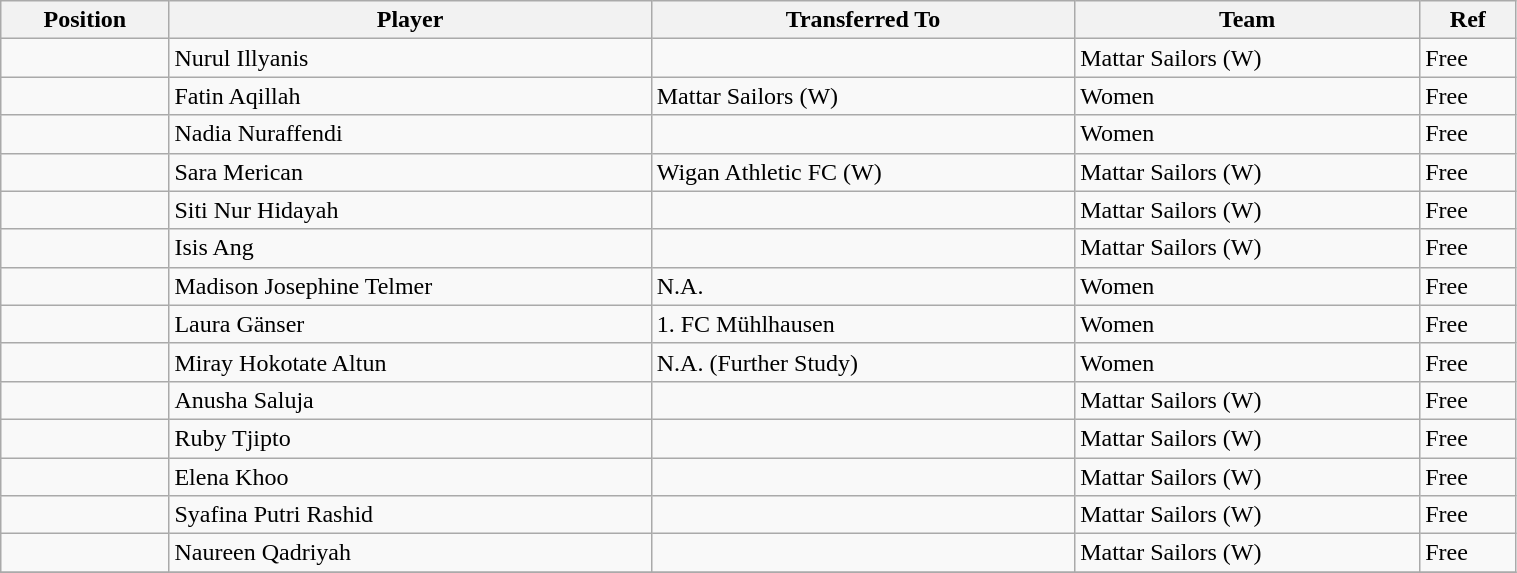<table class="wikitable sortable" style="width:80%; text-align:center; font-size:100%; text-align:left;">
<tr>
<th>Position</th>
<th>Player</th>
<th>Transferred To</th>
<th>Team</th>
<th>Ref</th>
</tr>
<tr>
<td></td>
<td> Nurul Illyanis</td>
<td></td>
<td>Mattar Sailors (W)</td>
<td>Free</td>
</tr>
<tr>
<td></td>
<td> Fatin Aqillah</td>
<td> Mattar Sailors (W)</td>
<td>Women</td>
<td>Free</td>
</tr>
<tr>
<td></td>
<td> Nadia Nuraffendi</td>
<td></td>
<td>Women</td>
<td>Free</td>
</tr>
<tr>
<td></td>
<td> Sara Merican</td>
<td> Wigan Athletic FC (W)</td>
<td>Mattar Sailors (W)</td>
<td>Free</td>
</tr>
<tr>
<td></td>
<td> Siti Nur Hidayah</td>
<td></td>
<td>Mattar Sailors (W)</td>
<td>Free</td>
</tr>
<tr>
<td></td>
<td> Isis Ang</td>
<td></td>
<td>Mattar Sailors (W)</td>
<td>Free</td>
</tr>
<tr>
<td></td>
<td> Madison Josephine Telmer</td>
<td>N.A.</td>
<td>Women</td>
<td>Free</td>
</tr>
<tr>
<td></td>
<td> Laura Gänser</td>
<td> 1. FC Mühlhausen</td>
<td>Women</td>
<td>Free  </td>
</tr>
<tr>
<td></td>
<td> Miray Hokotate Altun</td>
<td>N.A. (Further Study)</td>
<td>Women</td>
<td>Free</td>
</tr>
<tr>
<td></td>
<td> Anusha Saluja</td>
<td></td>
<td>Mattar Sailors (W)</td>
<td>Free</td>
</tr>
<tr>
<td></td>
<td> Ruby Tjipto</td>
<td></td>
<td>Mattar Sailors (W)</td>
<td>Free</td>
</tr>
<tr>
<td></td>
<td> Elena Khoo</td>
<td></td>
<td>Mattar Sailors (W)</td>
<td>Free</td>
</tr>
<tr>
<td></td>
<td> Syafina Putri Rashid</td>
<td></td>
<td>Mattar Sailors (W)</td>
<td>Free</td>
</tr>
<tr>
<td></td>
<td> Naureen Qadriyah</td>
<td></td>
<td>Mattar Sailors (W)</td>
<td>Free</td>
</tr>
<tr>
</tr>
</table>
